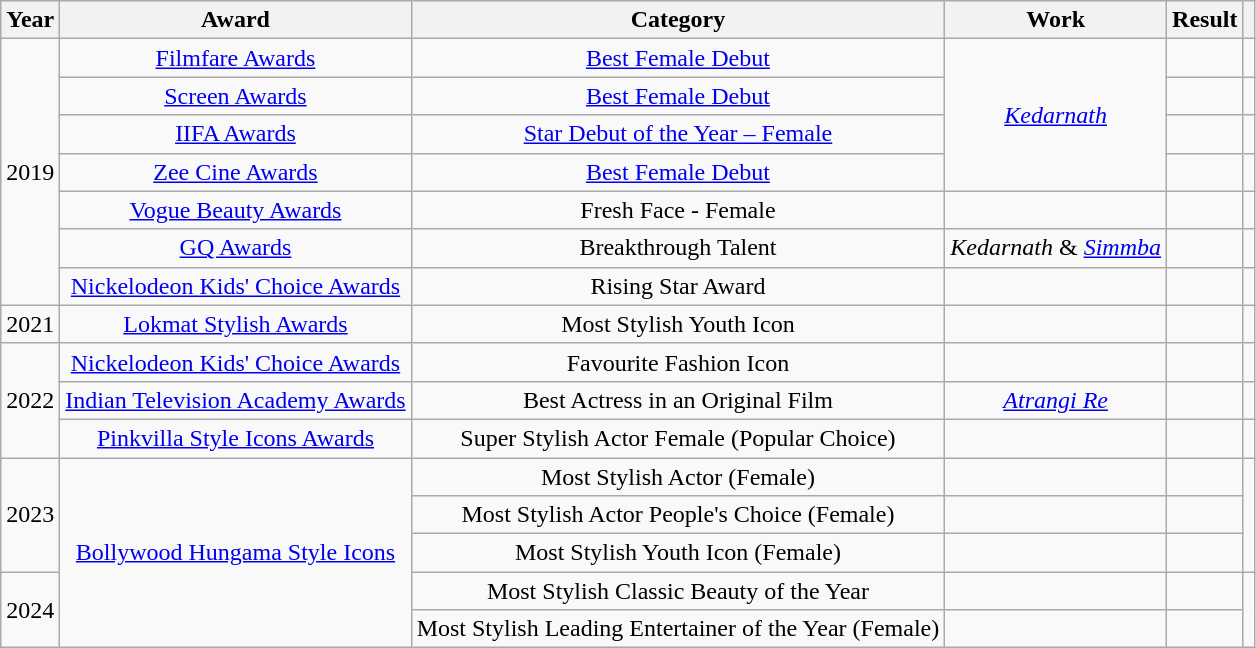<table class="wikitable" style="text-align:center;">
<tr>
<th>Year</th>
<th>Award</th>
<th>Category</th>
<th>Work</th>
<th>Result</th>
<th></th>
</tr>
<tr>
<td rowspan="7">2019</td>
<td><a href='#'>Filmfare Awards</a></td>
<td><a href='#'>Best Female Debut</a></td>
<td rowspan="4"><em><a href='#'>Kedarnath</a></em></td>
<td></td>
<td></td>
</tr>
<tr>
<td><a href='#'>Screen Awards</a></td>
<td><a href='#'>Best Female Debut</a></td>
<td></td>
<td></td>
</tr>
<tr>
<td><a href='#'>IIFA Awards</a></td>
<td><a href='#'>Star Debut of the Year – Female</a></td>
<td></td>
<td></td>
</tr>
<tr>
<td><a href='#'>Zee Cine Awards</a></td>
<td><a href='#'>Best Female Debut</a></td>
<td></td>
<td></td>
</tr>
<tr>
<td><a href='#'>Vogue Beauty Awards</a></td>
<td>Fresh Face - Female</td>
<td></td>
<td></td>
<td></td>
</tr>
<tr>
<td><a href='#'>GQ Awards</a></td>
<td>Breakthrough Talent</td>
<td><em>Kedarnath</em> & <em><a href='#'>Simmba</a></em></td>
<td></td>
<td></td>
</tr>
<tr>
<td><a href='#'>Nickelodeon Kids' Choice Awards</a></td>
<td>Rising Star Award</td>
<td></td>
<td></td>
<td></td>
</tr>
<tr>
<td>2021</td>
<td><a href='#'>Lokmat Stylish Awards</a></td>
<td>Most Stylish Youth Icon</td>
<td></td>
<td></td>
<td></td>
</tr>
<tr>
<td rowspan="3">2022</td>
<td><a href='#'>Nickelodeon Kids' Choice Awards</a></td>
<td>Favourite Fashion Icon</td>
<td></td>
<td></td>
<td></td>
</tr>
<tr>
<td><a href='#'>Indian Television Academy Awards</a></td>
<td>Best Actress in an Original Film</td>
<td><em><a href='#'>Atrangi Re</a></em></td>
<td></td>
<td></td>
</tr>
<tr>
<td><a href='#'>Pinkvilla Style Icons Awards</a></td>
<td>Super Stylish Actor Female (Popular Choice)</td>
<td></td>
<td></td>
<td></td>
</tr>
<tr>
<td rowspan="3">2023</td>
<td rowspan="5"><a href='#'>Bollywood Hungama Style Icons</a></td>
<td>Most Stylish Actor (Female)</td>
<td></td>
<td></td>
<td rowspan="3"></td>
</tr>
<tr>
<td>Most Stylish Actor People's Choice (Female)</td>
<td></td>
<td></td>
</tr>
<tr>
<td>Most Stylish Youth Icon (Female)</td>
<td></td>
<td></td>
</tr>
<tr>
<td rowspan="2">2024</td>
<td>Most Stylish Classic Beauty of the Year</td>
<td></td>
<td></td>
<td rowspan="2"></td>
</tr>
<tr>
<td>Most Stylish Leading Entertainer of the Year (Female)</td>
<td></td>
<td></td>
</tr>
</table>
